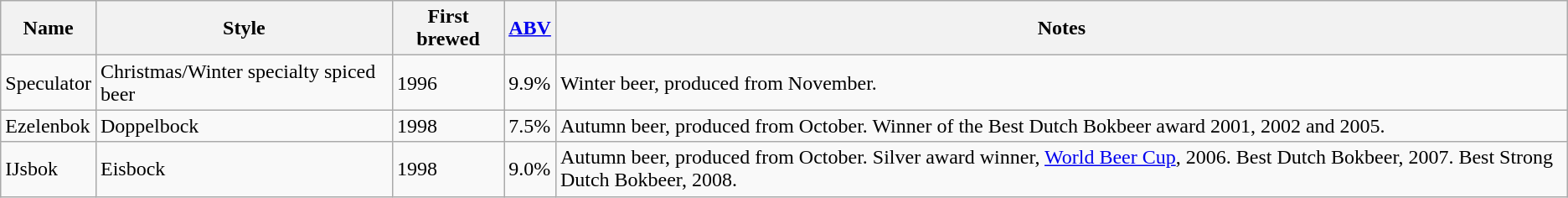<table class="wikitable" border="1">
<tr>
<th>Name</th>
<th>Style</th>
<th>First brewed</th>
<th><a href='#'>ABV</a></th>
<th>Notes</th>
</tr>
<tr>
<td>Speculator</td>
<td>Christmas/Winter specialty spiced beer</td>
<td>1996</td>
<td>9.9%</td>
<td>Winter beer, produced from November.</td>
</tr>
<tr>
<td>Ezelenbok</td>
<td>Doppelbock</td>
<td>1998</td>
<td>7.5%</td>
<td>Autumn beer, produced from October. Winner of the Best Dutch Bokbeer award 2001, 2002 and 2005.</td>
</tr>
<tr>
<td>IJsbok</td>
<td>Eisbock</td>
<td>1998</td>
<td>9.0%</td>
<td>Autumn beer, produced from October. Silver award winner, <a href='#'>World Beer Cup</a>, 2006. Best Dutch Bokbeer, 2007. Best Strong Dutch Bokbeer, 2008.</td>
</tr>
</table>
